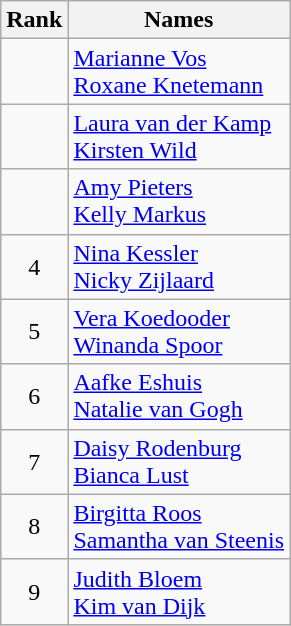<table class="wikitable sortable" style="text-align:center">
<tr>
<th>Rank</th>
<th>Names</th>
</tr>
<tr>
<td></td>
<td align=left><a href='#'>Marianne Vos</a><br><a href='#'>Roxane Knetemann</a></td>
</tr>
<tr>
<td></td>
<td align=left><a href='#'>Laura van der Kamp</a><br><a href='#'>Kirsten Wild</a></td>
</tr>
<tr>
<td></td>
<td align=left><a href='#'>Amy Pieters</a><br><a href='#'>Kelly Markus</a></td>
</tr>
<tr>
<td>4</td>
<td align=left><a href='#'>Nina Kessler</a><br><a href='#'>Nicky Zijlaard</a></td>
</tr>
<tr>
<td>5</td>
<td align=left><a href='#'>Vera Koedooder</a><br><a href='#'>Winanda Spoor</a></td>
</tr>
<tr>
<td>6</td>
<td align=left><a href='#'>Aafke Eshuis</a><br><a href='#'>Natalie van Gogh</a></td>
</tr>
<tr>
<td>7</td>
<td align=left><a href='#'>Daisy Rodenburg</a><br><a href='#'>Bianca Lust</a></td>
</tr>
<tr>
<td>8</td>
<td align=left><a href='#'>Birgitta Roos</a><br><a href='#'>Samantha van Steenis</a></td>
</tr>
<tr>
<td>9</td>
<td align=left><a href='#'>Judith Bloem</a><br><a href='#'>Kim van Dijk</a></td>
</tr>
</table>
